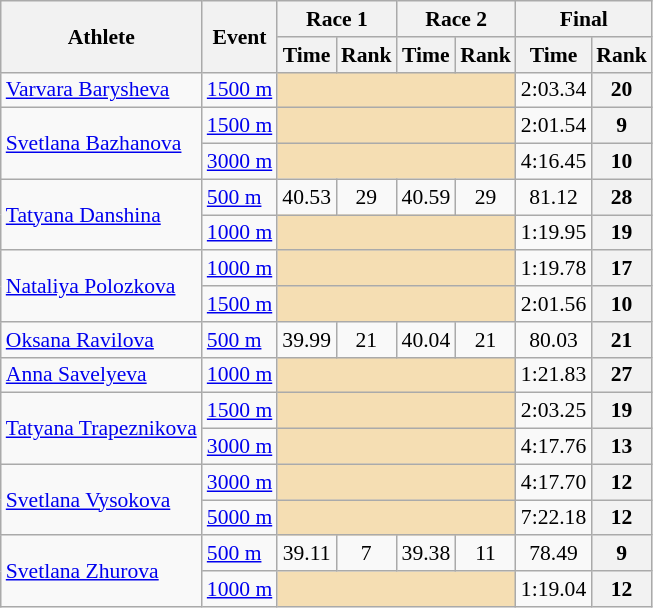<table class="wikitable" style="font-size:90%">
<tr>
<th rowspan="2">Athlete</th>
<th rowspan="2">Event</th>
<th colspan="2">Race 1</th>
<th colspan="2">Race 2</th>
<th colspan="2">Final</th>
</tr>
<tr>
<th>Time</th>
<th>Rank</th>
<th>Time</th>
<th>Rank</th>
<th>Time</th>
<th>Rank</th>
</tr>
<tr>
<td><a href='#'>Varvara Barysheva</a></td>
<td><a href='#'>1500 m</a></td>
<td colspan=4 align="center" bgcolor="wheat"></td>
<td align="center">2:03.34</td>
<th align="center">20</th>
</tr>
<tr>
<td rowspan=2><a href='#'>Svetlana Bazhanova</a></td>
<td><a href='#'>1500 m</a></td>
<td colspan=4 align="center" bgcolor="wheat"></td>
<td align="center">2:01.54</td>
<th align="center">9</th>
</tr>
<tr>
<td><a href='#'>3000 m</a></td>
<td colspan=4 align="center" bgcolor="wheat"></td>
<td align="center">4:16.45</td>
<th align="center">10</th>
</tr>
<tr>
<td rowspan=2><a href='#'>Tatyana Danshina</a></td>
<td><a href='#'>500 m</a></td>
<td align="center">40.53</td>
<td align="center">29</td>
<td align="center">40.59</td>
<td align="center">29</td>
<td align="center">81.12</td>
<th align="center">28</th>
</tr>
<tr>
<td><a href='#'>1000 m</a></td>
<td colspan=4 align="center" bgcolor="wheat"></td>
<td align="center">1:19.95</td>
<th align="center">19</th>
</tr>
<tr>
<td rowspan=2><a href='#'>Nataliya Polozkova</a></td>
<td><a href='#'>1000 m</a></td>
<td colspan=4 align="center" bgcolor="wheat"></td>
<td align="center">1:19.78</td>
<th align="center">17</th>
</tr>
<tr>
<td><a href='#'>1500 m</a></td>
<td colspan=4 align="center" bgcolor="wheat"></td>
<td align="center">2:01.56</td>
<th align="center">10</th>
</tr>
<tr>
<td><a href='#'>Oksana Ravilova</a></td>
<td><a href='#'>500 m</a></td>
<td align="center">39.99</td>
<td align="center">21</td>
<td align="center">40.04</td>
<td align="center">21</td>
<td align="center">80.03</td>
<th align="center">21</th>
</tr>
<tr>
<td><a href='#'>Anna Savelyeva</a></td>
<td><a href='#'>1000 m</a></td>
<td colspan=4 align="center" bgcolor="wheat"></td>
<td align="center">1:21.83</td>
<th align="center">27</th>
</tr>
<tr>
<td rowspan=2><a href='#'>Tatyana Trapeznikova</a></td>
<td><a href='#'>1500 m</a></td>
<td colspan=4 align="center" bgcolor="wheat"></td>
<td align="center">2:03.25</td>
<th align="center">19</th>
</tr>
<tr>
<td><a href='#'>3000 m</a></td>
<td colspan=4 align="center" bgcolor="wheat"></td>
<td align="center">4:17.76</td>
<th align="center">13</th>
</tr>
<tr>
<td rowspan=2><a href='#'>Svetlana Vysokova</a></td>
<td><a href='#'>3000 m</a></td>
<td colspan=4 align="center" bgcolor="wheat"></td>
<td align="center">4:17.70</td>
<th align="center">12</th>
</tr>
<tr>
<td><a href='#'>5000 m</a></td>
<td colspan=4 align="center" bgcolor="wheat"></td>
<td align="center">7:22.18</td>
<th align="center">12</th>
</tr>
<tr>
<td rowspan=2><a href='#'>Svetlana Zhurova</a></td>
<td><a href='#'>500 m</a></td>
<td align="center">39.11</td>
<td align="center">7</td>
<td align="center">39.38</td>
<td align="center">11</td>
<td align="center">78.49</td>
<th align="center">9</th>
</tr>
<tr>
<td><a href='#'>1000 m</a></td>
<td colspan=4 align="center" bgcolor="wheat"></td>
<td align="center">1:19.04</td>
<th align="center">12</th>
</tr>
</table>
